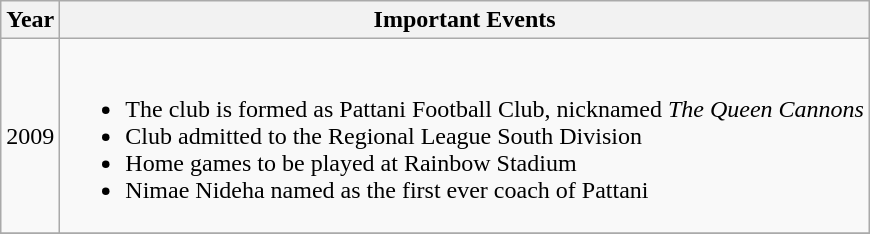<table class="wikitable">
<tr>
<th>Year</th>
<th>Important Events</th>
</tr>
<tr>
<td>2009</td>
<td><br><ul><li>The club is formed as Pattani Football Club, nicknamed <em>The Queen Cannons</em></li><li>Club admitted to the Regional League South Division</li><li>Home games to be played at Rainbow Stadium</li><li>Nimae Nideha named as the first ever coach of Pattani</li></ul></td>
</tr>
<tr>
</tr>
</table>
